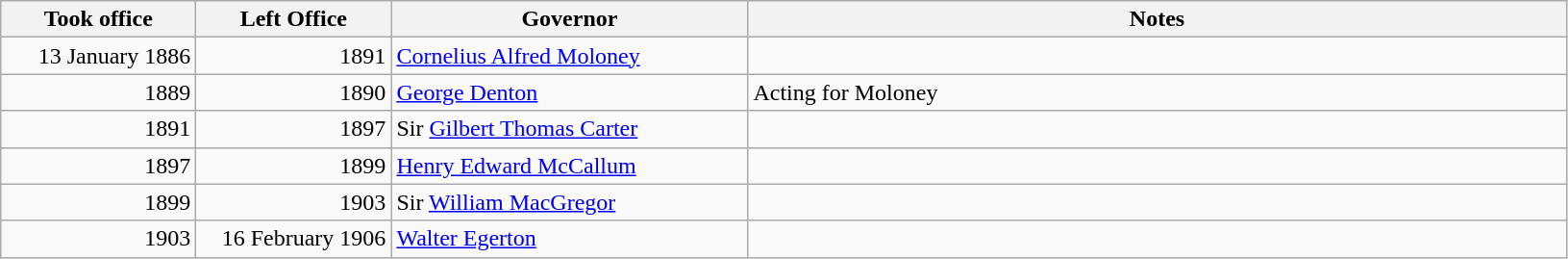<table class=wikitable>
<tr>
<th style="width:8em">Took office</th>
<th style="width:8em">Left Office</th>
<th style="width:15em">Governor</th>
<th style="width:35em">Notes</th>
</tr>
<tr>
<td style="text-align:right">13 January 1886</td>
<td style="text-align:right">1891</td>
<td><a href='#'>Cornelius Alfred Moloney</a></td>
<td></td>
</tr>
<tr>
<td style="text-align:right">1889</td>
<td style="text-align:right">1890</td>
<td><a href='#'>George Denton</a></td>
<td>Acting for Moloney</td>
</tr>
<tr>
<td style="text-align:right">1891</td>
<td style="text-align:right">1897</td>
<td>Sir <a href='#'>Gilbert Thomas Carter</a></td>
<td></td>
</tr>
<tr>
<td style="text-align:right">1897</td>
<td style="text-align:right">1899</td>
<td><a href='#'>Henry Edward McCallum</a></td>
<td></td>
</tr>
<tr>
<td style="text-align:right">1899</td>
<td style="text-align:right">1903</td>
<td>Sir <a href='#'>William MacGregor</a></td>
<td></td>
</tr>
<tr>
<td style="text-align:right">1903</td>
<td style="text-align:right">16 February 1906</td>
<td><a href='#'>Walter Egerton</a></td>
<td></td>
</tr>
</table>
